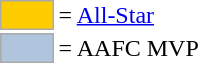<table>
<tr>
<td style="background-color:#FFCC00; border:1px solid #aaaaaa; width:2em;"></td>
<td>= <a href='#'>All-Star</a></td>
</tr>
<tr>
<td style="background-color:lightsteelblue; border:1px solid #aaaaaa; width:2em;"></td>
<td>= AAFC MVP</td>
</tr>
</table>
